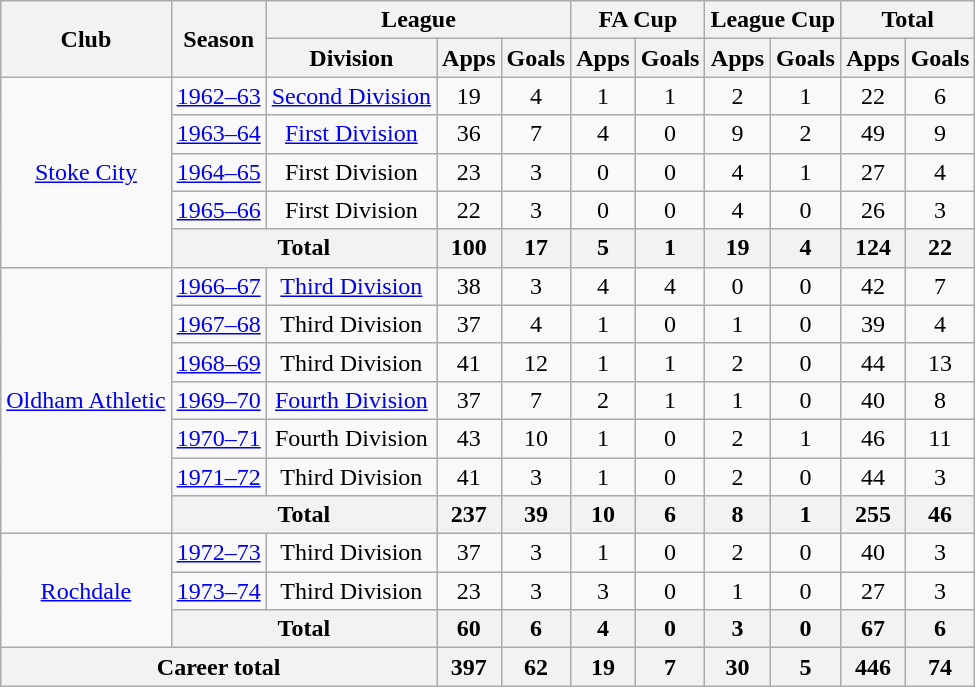<table class="wikitable" style="text-align: center;">
<tr>
<th rowspan="2">Club</th>
<th rowspan="2">Season</th>
<th colspan="3">League</th>
<th colspan="2">FA Cup</th>
<th colspan="2">League Cup</th>
<th colspan="2">Total</th>
</tr>
<tr>
<th>Division</th>
<th>Apps</th>
<th>Goals</th>
<th>Apps</th>
<th>Goals</th>
<th>Apps</th>
<th>Goals</th>
<th>Apps</th>
<th>Goals</th>
</tr>
<tr>
<td rowspan="5"><a href='#'>Stoke City</a></td>
<td><a href='#'>1962–63</a></td>
<td><a href='#'>Second Division</a></td>
<td>19</td>
<td>4</td>
<td>1</td>
<td>1</td>
<td>2</td>
<td>1</td>
<td>22</td>
<td>6</td>
</tr>
<tr>
<td><a href='#'>1963–64</a></td>
<td><a href='#'>First Division</a></td>
<td>36</td>
<td>7</td>
<td>4</td>
<td>0</td>
<td>9</td>
<td>2</td>
<td>49</td>
<td>9</td>
</tr>
<tr>
<td><a href='#'>1964–65</a></td>
<td>First Division</td>
<td>23</td>
<td>3</td>
<td>0</td>
<td>0</td>
<td>4</td>
<td>1</td>
<td>27</td>
<td>4</td>
</tr>
<tr>
<td><a href='#'>1965–66</a></td>
<td>First Division</td>
<td>22</td>
<td>3</td>
<td>0</td>
<td>0</td>
<td>4</td>
<td>0</td>
<td>26</td>
<td>3</td>
</tr>
<tr>
<th colspan=2>Total</th>
<th>100</th>
<th>17</th>
<th>5</th>
<th>1</th>
<th>19</th>
<th>4</th>
<th>124</th>
<th>22</th>
</tr>
<tr>
<td rowspan="7"><a href='#'>Oldham Athletic</a></td>
<td><a href='#'>1966–67</a></td>
<td><a href='#'>Third Division</a></td>
<td>38</td>
<td>3</td>
<td>4</td>
<td>4</td>
<td>0</td>
<td>0</td>
<td>42</td>
<td>7</td>
</tr>
<tr>
<td><a href='#'>1967–68</a></td>
<td>Third Division</td>
<td>37</td>
<td>4</td>
<td>1</td>
<td>0</td>
<td>1</td>
<td>0</td>
<td>39</td>
<td>4</td>
</tr>
<tr>
<td><a href='#'>1968–69</a></td>
<td>Third Division</td>
<td>41</td>
<td>12</td>
<td>1</td>
<td>1</td>
<td>2</td>
<td>0</td>
<td>44</td>
<td>13</td>
</tr>
<tr>
<td><a href='#'>1969–70</a></td>
<td><a href='#'>Fourth Division</a></td>
<td>37</td>
<td>7</td>
<td>2</td>
<td>1</td>
<td>1</td>
<td>0</td>
<td>40</td>
<td>8</td>
</tr>
<tr>
<td><a href='#'>1970–71</a></td>
<td>Fourth Division</td>
<td>43</td>
<td>10</td>
<td>1</td>
<td>0</td>
<td>2</td>
<td>1</td>
<td>46</td>
<td>11</td>
</tr>
<tr>
<td><a href='#'>1971–72</a></td>
<td>Third Division</td>
<td>41</td>
<td>3</td>
<td>1</td>
<td>0</td>
<td>2</td>
<td>0</td>
<td>44</td>
<td>3</td>
</tr>
<tr>
<th colspan=2>Total</th>
<th>237</th>
<th>39</th>
<th>10</th>
<th>6</th>
<th>8</th>
<th>1</th>
<th>255</th>
<th>46</th>
</tr>
<tr>
<td rowspan="3"><a href='#'>Rochdale</a></td>
<td><a href='#'>1972–73</a></td>
<td>Third Division</td>
<td>37</td>
<td>3</td>
<td>1</td>
<td>0</td>
<td>2</td>
<td>0</td>
<td>40</td>
<td>3</td>
</tr>
<tr>
<td><a href='#'>1973–74</a></td>
<td>Third Division</td>
<td>23</td>
<td>3</td>
<td>3</td>
<td>0</td>
<td>1</td>
<td>0</td>
<td>27</td>
<td>3</td>
</tr>
<tr>
<th colspan=2>Total</th>
<th>60</th>
<th>6</th>
<th>4</th>
<th>0</th>
<th>3</th>
<th>0</th>
<th>67</th>
<th>6</th>
</tr>
<tr>
<th colspan="3">Career total</th>
<th>397</th>
<th>62</th>
<th>19</th>
<th>7</th>
<th>30</th>
<th>5</th>
<th>446</th>
<th>74</th>
</tr>
</table>
